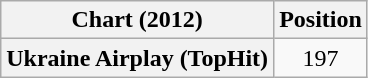<table class="wikitable plainrowheaders" style="text-align:center">
<tr>
<th scope="col">Chart (2012)</th>
<th scope="col">Position</th>
</tr>
<tr>
<th scope="row">Ukraine Airplay (TopHit)</th>
<td>197</td>
</tr>
</table>
